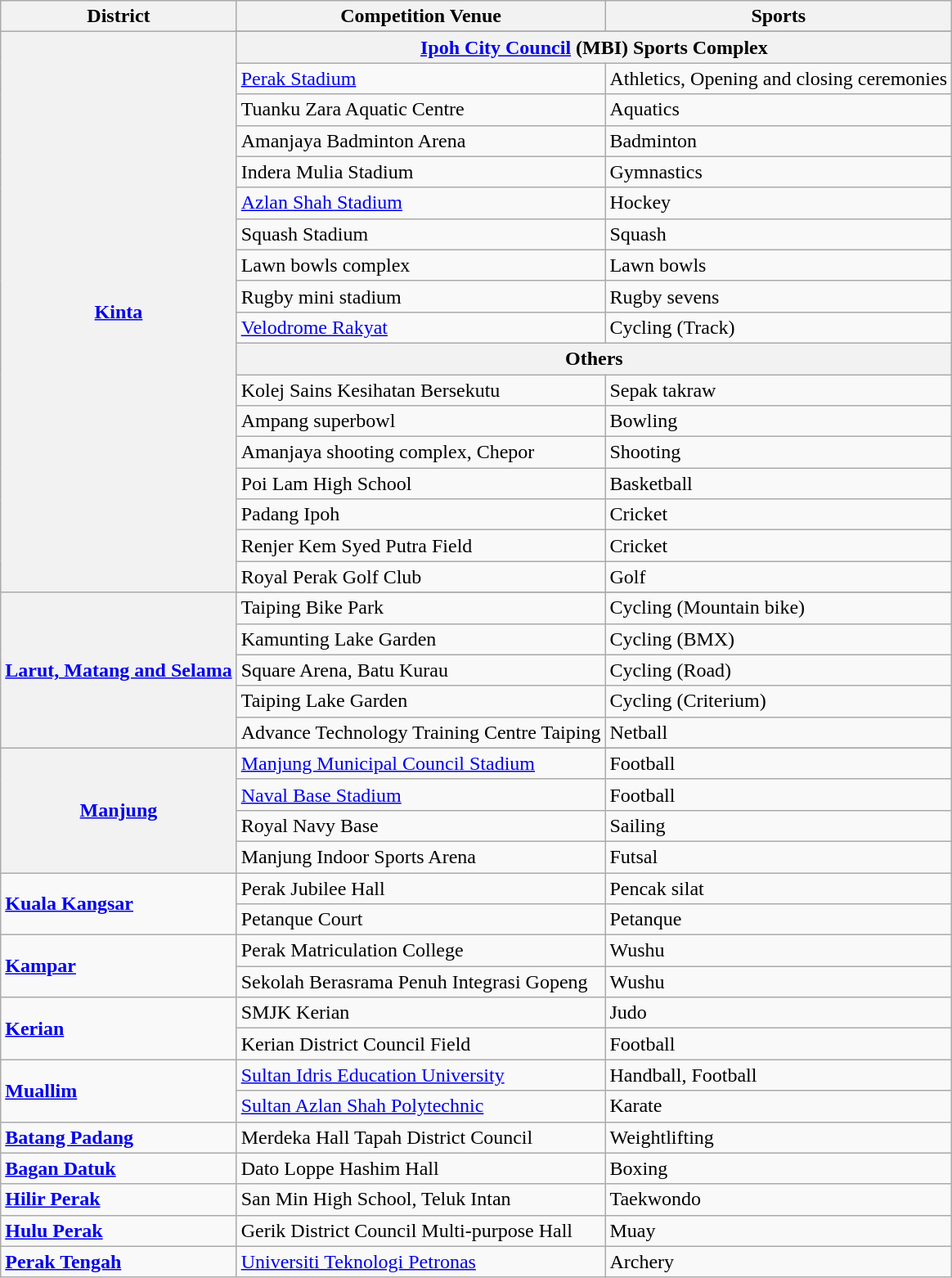<table class="wikitable">
<tr>
<th>District</th>
<th>Competition Venue</th>
<th>Sports</th>
</tr>
<tr>
<th rowspan=19; align=left><a href='#'>Kinta</a></th>
</tr>
<tr>
<th colspan=2; align=left><a href='#'>Ipoh City Council</a> (MBI) Sports Complex</th>
</tr>
<tr>
<td><a href='#'>Perak Stadium</a></td>
<td>Athletics, Opening and closing ceremonies</td>
</tr>
<tr>
<td>Tuanku Zara Aquatic Centre</td>
<td>Aquatics</td>
</tr>
<tr>
<td>Amanjaya Badminton Arena</td>
<td>Badminton</td>
</tr>
<tr>
<td>Indera Mulia Stadium</td>
<td>Gymnastics</td>
</tr>
<tr>
<td><a href='#'>Azlan Shah Stadium</a></td>
<td>Hockey</td>
</tr>
<tr>
<td>Squash Stadium</td>
<td>Squash</td>
</tr>
<tr>
<td>Lawn bowls complex</td>
<td>Lawn bowls</td>
</tr>
<tr>
<td>Rugby mini stadium</td>
<td>Rugby sevens</td>
</tr>
<tr>
<td><a href='#'>Velodrome Rakyat</a></td>
<td>Cycling (Track)</td>
</tr>
<tr>
<th colspan=2; align=left>Others</th>
</tr>
<tr>
<td>Kolej Sains Kesihatan Bersekutu</td>
<td>Sepak takraw</td>
</tr>
<tr>
<td>Ampang superbowl</td>
<td>Bowling</td>
</tr>
<tr>
<td>Amanjaya shooting complex, Chepor</td>
<td>Shooting</td>
</tr>
<tr>
<td>Poi Lam High School</td>
<td>Basketball</td>
</tr>
<tr>
<td>Padang Ipoh</td>
<td>Cricket</td>
</tr>
<tr>
<td>Renjer Kem Syed Putra Field</td>
<td>Cricket</td>
</tr>
<tr>
<td>Royal Perak Golf Club</td>
<td>Golf</td>
</tr>
<tr>
<th rowspan=6; align=left><a href='#'>Larut, Matang and Selama</a></th>
</tr>
<tr>
<td>Taiping Bike Park</td>
<td>Cycling (Mountain bike)</td>
</tr>
<tr>
<td>Kamunting Lake Garden</td>
<td>Cycling (BMX)</td>
</tr>
<tr>
<td>Square Arena, Batu Kurau</td>
<td>Cycling (Road)</td>
</tr>
<tr>
<td>Taiping Lake Garden</td>
<td>Cycling (Criterium)</td>
</tr>
<tr>
<td>Advance Technology Training Centre Taiping</td>
<td>Netball</td>
</tr>
<tr>
<th rowspan=5; align=left><a href='#'>Manjung</a></th>
</tr>
<tr>
<td><a href='#'>Manjung Municipal Council Stadium</a></td>
<td>Football</td>
</tr>
<tr>
<td><a href='#'>Naval Base Stadium</a></td>
<td>Football</td>
</tr>
<tr>
<td>Royal Navy Base</td>
<td>Sailing</td>
</tr>
<tr>
<td>Manjung Indoor Sports Arena</td>
<td>Futsal</td>
</tr>
<tr>
<td rowspan=2><strong><a href='#'>Kuala Kangsar</a></strong></td>
<td>Perak Jubilee Hall</td>
<td>Pencak silat</td>
</tr>
<tr>
<td>Petanque Court</td>
<td>Petanque</td>
</tr>
<tr>
<td rowspan=2><strong><a href='#'>Kampar</a></strong></td>
<td>Perak Matriculation College</td>
<td>Wushu</td>
</tr>
<tr>
<td>Sekolah Berasrama Penuh Integrasi Gopeng</td>
<td>Wushu</td>
</tr>
<tr>
<td rowspan=2><strong><a href='#'>Kerian</a></strong></td>
<td>SMJK Kerian</td>
<td>Judo</td>
</tr>
<tr>
<td>Kerian District Council Field</td>
<td>Football</td>
</tr>
<tr>
<td rowspan=2><strong><a href='#'>Muallim</a></strong></td>
<td><a href='#'>Sultan Idris Education University</a></td>
<td>Handball, Football</td>
</tr>
<tr>
<td><a href='#'>Sultan Azlan Shah Polytechnic</a></td>
<td>Karate</td>
</tr>
<tr>
<td><strong><a href='#'>Batang Padang</a></strong></td>
<td>Merdeka Hall Tapah District Council</td>
<td>Weightlifting</td>
</tr>
<tr>
<td><strong><a href='#'>Bagan Datuk</a></strong></td>
<td>Dato Loppe Hashim Hall</td>
<td>Boxing</td>
</tr>
<tr>
<td><strong><a href='#'>Hilir Perak</a></strong></td>
<td>San Min High School, Teluk Intan</td>
<td>Taekwondo</td>
</tr>
<tr>
<td><strong><a href='#'>Hulu Perak</a></strong></td>
<td>Gerik District Council Multi-purpose Hall</td>
<td>Muay</td>
</tr>
<tr>
<td><strong><a href='#'>Perak Tengah</a></strong></td>
<td><a href='#'>Universiti Teknologi Petronas</a></td>
<td>Archery</td>
</tr>
</table>
